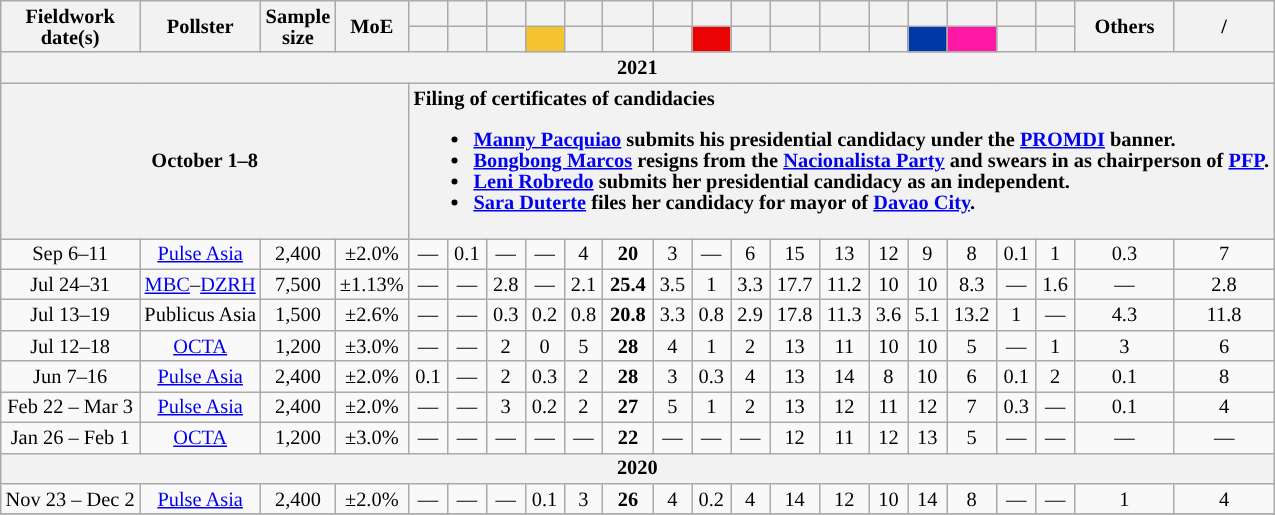<table class="wikitable sortable" style="text-align:center;font-size:85%;line-height:14px">
<tr>
<th rowspan="2">Fieldwork<br>date(s)</th>
<th rowspan="2">Pollster</th>
<th rowspan="2">Sample<br>size</th>
<th rowspan="2"><abbr>MoE</abbr></th>
<th></th>
<th></th>
<th></th>
<th></th>
<th></th>
<th></th>
<th></th>
<th></th>
<th></th>
<th></th>
<th></th>
<th></th>
<th></th>
<th></th>
<th></th>
<th></th>
<th rowspan="2" class="unsortable" style="width:60px;">Others</th>
<th rowspan="2" class="unsortable" style="width:60px;">/<br></th>
</tr>
<tr>
<th></th>
<th></th>
<th></th>
<th style="background:#F4C430;"></th>
<th></th>
<th></th>
<th></th>
<th style="background:#EB0304;"></th>
<th></th>
<th></th>
<th></th>
<th></th>
<th style="background:#0038A8;"></th>
<th style="background:#FE18A3;"></th>
<th></th>
<th></th>
</tr>
<tr>
<th colspan="22">2021</th>
</tr>
<tr>
<th colspan="4">October 1–8</th>
<th colspan="18" style="text-align: left;">Filing of certificates of candidacies<br><ul><li><a href='#'>Manny Pacquiao</a> submits his presidential candidacy under the <a href='#'>PROMDI</a> banner.</li><li><a href='#'>Bongbong Marcos</a> resigns from the <a href='#'>Nacionalista Party</a> and swears in as chairperson of <a href='#'>PFP</a>.</li><li><a href='#'>Leni Robredo</a> submits her presidential candidacy as an independent.</li><li><a href='#'>Sara Duterte</a> files her candidacy for mayor of <a href='#'>Davao City</a>.</li></ul></th>
</tr>
<tr>
<td data-sort-value="2021-09-11">Sep 6–11</td>
<td><a href='#'>Pulse Asia</a></td>
<td>2,400</td>
<td>±2.0%</td>
<td>—</td>
<td>0.1</td>
<td>—</td>
<td>—</td>
<td>4</td>
<td style="background:#"><strong>20</strong></td>
<td>3</td>
<td>—</td>
<td>6</td>
<td>15</td>
<td>13</td>
<td>12</td>
<td>9</td>
<td>8</td>
<td>0.1</td>
<td>1</td>
<td>0.3</td>
<td>7</td>
</tr>
<tr>
<td data-sort-value="2021-07-31">Jul 24–31</td>
<td><a href='#'>MBC</a>–<a href='#'>DZRH</a></td>
<td>7,500</td>
<td>±1.13%</td>
<td>—</td>
<td>—</td>
<td>2.8</td>
<td>—</td>
<td>2.1</td>
<td style="background:#"><strong>25.4</strong></td>
<td>3.5</td>
<td>1</td>
<td>3.3</td>
<td>17.7</td>
<td>11.2</td>
<td>10</td>
<td>10</td>
<td>8.3</td>
<td>—</td>
<td>1.6</td>
<td>—</td>
<td>2.8</td>
</tr>
<tr>
<td data-sort-value="2021-07-19">Jul 13–19</td>
<td>Publicus Asia</td>
<td>1,500</td>
<td>±2.6%</td>
<td>—</td>
<td>—</td>
<td>0.3</td>
<td>0.2</td>
<td>0.8</td>
<td style="background:#"><strong>20.8</strong></td>
<td>3.3</td>
<td>0.8</td>
<td>2.9</td>
<td>17.8</td>
<td>11.3</td>
<td>3.6</td>
<td>5.1</td>
<td>13.2</td>
<td>1</td>
<td>—</td>
<td>4.3</td>
<td>11.8</td>
</tr>
<tr>
<td data-sort-value="2021-07-18">Jul 12–18</td>
<td><a href='#'>OCTA</a></td>
<td>1,200</td>
<td>±3.0%</td>
<td>—</td>
<td>—</td>
<td>2</td>
<td>0</td>
<td>5</td>
<td style="background:#"><strong>28</strong></td>
<td>4</td>
<td>1</td>
<td>2</td>
<td>13</td>
<td>11</td>
<td>10</td>
<td>10</td>
<td>5</td>
<td>—</td>
<td>1</td>
<td>3</td>
<td>6</td>
</tr>
<tr>
<td data-sort-value="2021-07-16">Jun 7–16</td>
<td><a href='#'>Pulse Asia</a></td>
<td>2,400</td>
<td>±2.0%</td>
<td>0.1</td>
<td>—</td>
<td>2</td>
<td>0.3</td>
<td>2</td>
<td style="background:#"><strong>28</strong></td>
<td>3</td>
<td>0.3</td>
<td>4</td>
<td>13</td>
<td>14</td>
<td>8</td>
<td>10</td>
<td>6</td>
<td>0.1</td>
<td>2</td>
<td>0.1</td>
<td>8</td>
</tr>
<tr>
<td data-sort-value="2021-03-03">Feb 22 – Mar 3</td>
<td><a href='#'>Pulse Asia</a></td>
<td>2,400</td>
<td>±2.0%</td>
<td>—</td>
<td>—</td>
<td>3</td>
<td>0.2</td>
<td>2</td>
<td style="background:#"><strong>27</strong></td>
<td>5</td>
<td>1</td>
<td>2</td>
<td>13</td>
<td>12</td>
<td>11</td>
<td>12</td>
<td>7</td>
<td>0.3</td>
<td>—</td>
<td>0.1</td>
<td>4</td>
</tr>
<tr>
<td data-sort-value="2021-02-01">Jan 26 – Feb 1</td>
<td><a href='#'>OCTA</a></td>
<td>1,200</td>
<td>±3.0%</td>
<td>—</td>
<td>—</td>
<td>—</td>
<td>—</td>
<td>—</td>
<td style="background:#"><strong>22</strong></td>
<td>—</td>
<td>—</td>
<td>—</td>
<td>12</td>
<td>11</td>
<td>12</td>
<td>13</td>
<td>5</td>
<td>—</td>
<td>—</td>
<td>—</td>
<td>—</td>
</tr>
<tr>
<th colspan="22">2020</th>
</tr>
<tr>
<td data-sort-value="2020-12-02">Nov 23 – Dec 2</td>
<td><a href='#'>Pulse Asia</a></td>
<td>2,400</td>
<td>±2.0%</td>
<td>—</td>
<td>—</td>
<td>—</td>
<td>0.1</td>
<td>3</td>
<td style="background:#"><strong>26</strong></td>
<td>4</td>
<td>0.2</td>
<td>4</td>
<td>14</td>
<td>12</td>
<td>10</td>
<td>14</td>
<td>8</td>
<td>—</td>
<td>—</td>
<td>1</td>
<td>4</td>
</tr>
<tr>
</tr>
</table>
